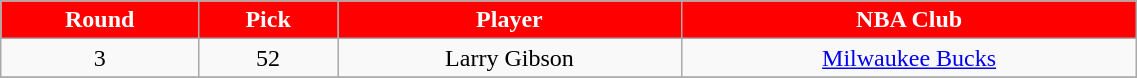<table class="wikitable" width="60%">
<tr align="center"  style="background:red;color:white;">
<td><strong>Round</strong></td>
<td><strong>Pick</strong></td>
<td><strong>Player</strong></td>
<td><strong>NBA Club</strong></td>
</tr>
<tr align="center" bgcolor="">
<td>3</td>
<td>52</td>
<td>Larry Gibson</td>
<td><a href='#'>Milwaukee Bucks</a></td>
</tr>
<tr align="center" bgcolor="">
</tr>
</table>
